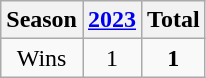<table class="wikitable">
<tr>
<th>Season</th>
<th><a href='#'>2023</a></th>
<th>Total</th>
</tr>
<tr align=center>
<td>Wins</td>
<td>1</td>
<td><strong>1</strong></td>
</tr>
</table>
